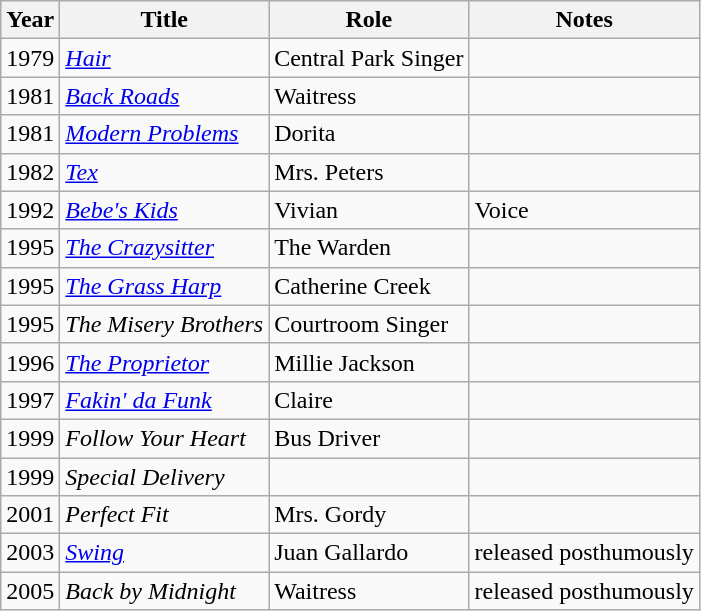<table class="wikitable sortable">
<tr>
<th>Year</th>
<th>Title</th>
<th>Role</th>
<th class="unsortable">Notes</th>
</tr>
<tr>
<td>1979</td>
<td><em><a href='#'>Hair</a></em></td>
<td>Central Park Singer</td>
<td></td>
</tr>
<tr>
<td>1981</td>
<td><em><a href='#'>Back Roads</a></em></td>
<td>Waitress</td>
<td></td>
</tr>
<tr>
<td>1981</td>
<td><em><a href='#'>Modern Problems</a></em></td>
<td>Dorita</td>
<td></td>
</tr>
<tr>
<td>1982</td>
<td><em><a href='#'>Tex</a></em></td>
<td>Mrs. Peters</td>
<td></td>
</tr>
<tr>
<td>1992</td>
<td><em><a href='#'>Bebe's Kids</a></em></td>
<td>Vivian</td>
<td>Voice</td>
</tr>
<tr>
<td>1995</td>
<td><em><a href='#'>The Crazysitter</a></em></td>
<td>The Warden</td>
<td></td>
</tr>
<tr>
<td>1995</td>
<td><em><a href='#'>The Grass Harp</a></em></td>
<td>Catherine Creek</td>
<td></td>
</tr>
<tr>
<td>1995</td>
<td><em>The Misery Brothers</em></td>
<td>Courtroom Singer</td>
<td></td>
</tr>
<tr>
<td>1996</td>
<td><em><a href='#'>The Proprietor</a></em></td>
<td>Millie Jackson</td>
<td></td>
</tr>
<tr>
<td>1997</td>
<td><em><a href='#'>Fakin' da Funk</a></em></td>
<td>Claire</td>
<td></td>
</tr>
<tr>
<td>1999</td>
<td><em>Follow Your Heart</em></td>
<td>Bus Driver</td>
<td></td>
</tr>
<tr>
<td>1999</td>
<td><em>Special Delivery</em></td>
<td></td>
<td></td>
</tr>
<tr>
<td>2001</td>
<td><em>Perfect Fit</em></td>
<td>Mrs. Gordy</td>
<td></td>
</tr>
<tr>
<td>2003</td>
<td><em><a href='#'>Swing</a></em></td>
<td>Juan Gallardo</td>
<td>released posthumously</td>
</tr>
<tr>
<td>2005</td>
<td><em>Back by Midnight</em></td>
<td>Waitress</td>
<td>released posthumously</td>
</tr>
</table>
